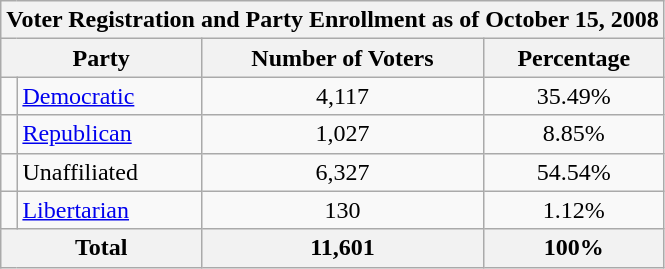<table class=wikitable>
<tr>
<th colspan = 6>Voter Registration and Party Enrollment as of October 15, 2008</th>
</tr>
<tr>
<th colspan = 2>Party</th>
<th>Number of Voters</th>
<th>Percentage</th>
</tr>
<tr>
<td></td>
<td><a href='#'>Democratic</a></td>
<td align = center>4,117</td>
<td align = center>35.49%</td>
</tr>
<tr>
<td></td>
<td><a href='#'>Republican</a></td>
<td align = center>1,027</td>
<td align = center>8.85%</td>
</tr>
<tr>
<td></td>
<td>Unaffiliated</td>
<td align = center>6,327</td>
<td align = center>54.54%</td>
</tr>
<tr>
<td></td>
<td><a href='#'>Libertarian</a></td>
<td align = center>130</td>
<td align = center>1.12%</td>
</tr>
<tr>
<th colspan = 2>Total</th>
<th align = center>11,601</th>
<th align = center>100%</th>
</tr>
</table>
